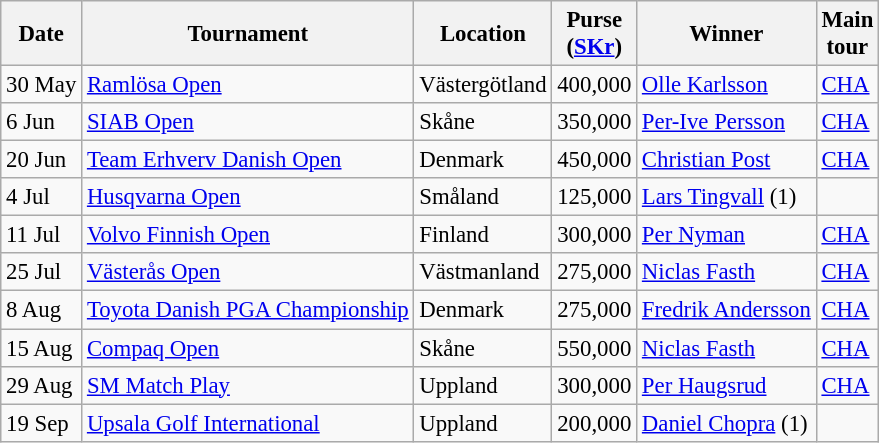<table class="wikitable" style="font-size:95%;">
<tr>
<th>Date</th>
<th>Tournament</th>
<th>Location</th>
<th>Purse<br>(<a href='#'>SKr</a>)</th>
<th>Winner</th>
<th>Main<br>tour</th>
</tr>
<tr>
<td>30 May</td>
<td><a href='#'>Ramlösa Open</a></td>
<td>Västergötland</td>
<td align=right>400,000</td>
<td> <a href='#'>Olle Karlsson</a></td>
<td><a href='#'>CHA</a></td>
</tr>
<tr>
<td>6 Jun</td>
<td><a href='#'>SIAB Open</a></td>
<td>Skåne</td>
<td align=right>350,000</td>
<td> <a href='#'>Per-Ive Persson</a></td>
<td><a href='#'>CHA</a></td>
</tr>
<tr>
<td>20 Jun</td>
<td><a href='#'>Team Erhverv Danish Open</a></td>
<td>Denmark</td>
<td align=right>450,000</td>
<td> <a href='#'>Christian Post</a></td>
<td><a href='#'>CHA</a></td>
</tr>
<tr>
<td>4 Jul</td>
<td><a href='#'>Husqvarna Open</a></td>
<td>Småland</td>
<td align=right>125,000</td>
<td> <a href='#'>Lars Tingvall</a> (1)</td>
<td></td>
</tr>
<tr>
<td>11 Jul</td>
<td><a href='#'>Volvo Finnish Open</a></td>
<td>Finland</td>
<td align=right>300,000</td>
<td> <a href='#'>Per Nyman</a></td>
<td><a href='#'>CHA</a></td>
</tr>
<tr>
<td>25 Jul</td>
<td><a href='#'>Västerås Open</a></td>
<td>Västmanland</td>
<td align=right>275,000</td>
<td> <a href='#'>Niclas Fasth</a></td>
<td><a href='#'>CHA</a></td>
</tr>
<tr>
<td>8 Aug</td>
<td><a href='#'>Toyota Danish PGA Championship</a></td>
<td>Denmark</td>
<td align=right>275,000</td>
<td> <a href='#'>Fredrik Andersson</a></td>
<td><a href='#'>CHA</a></td>
</tr>
<tr>
<td>15 Aug</td>
<td><a href='#'>Compaq Open</a></td>
<td>Skåne</td>
<td align=right>550,000</td>
<td> <a href='#'>Niclas Fasth</a></td>
<td><a href='#'>CHA</a></td>
</tr>
<tr>
<td>29 Aug</td>
<td><a href='#'>SM Match Play</a></td>
<td>Uppland</td>
<td align=right>300,000</td>
<td> <a href='#'>Per Haugsrud</a></td>
<td><a href='#'>CHA</a></td>
</tr>
<tr>
<td>19 Sep</td>
<td><a href='#'>Upsala Golf International</a></td>
<td>Uppland</td>
<td align=right>200,000</td>
<td> <a href='#'>Daniel Chopra</a> (1)</td>
<td></td>
</tr>
</table>
